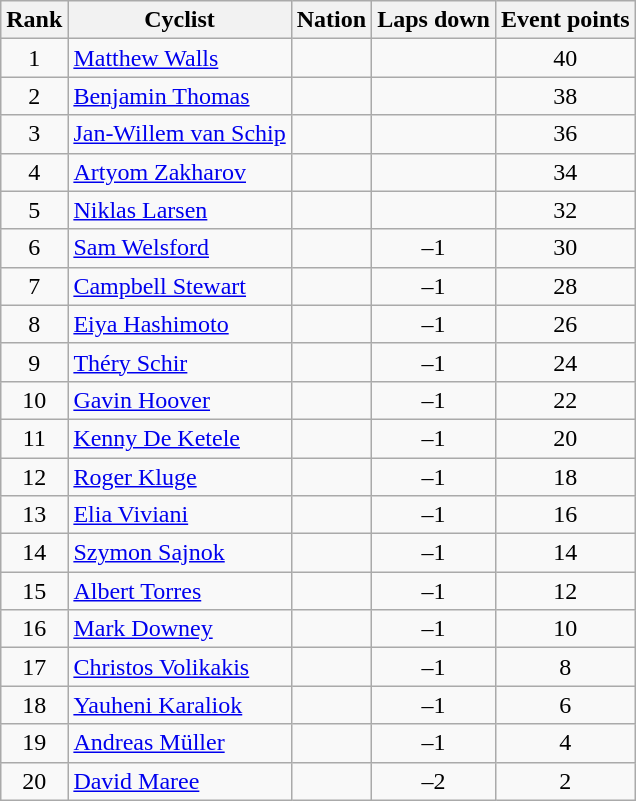<table class="wikitable sortable" style="text-align:center">
<tr>
<th>Rank</th>
<th>Cyclist</th>
<th>Nation</th>
<th>Laps down</th>
<th>Event points</th>
</tr>
<tr>
<td>1</td>
<td align=left><a href='#'>Matthew Walls</a></td>
<td align=left></td>
<td></td>
<td>40</td>
</tr>
<tr>
<td>2</td>
<td align=left><a href='#'>Benjamin Thomas</a></td>
<td align=left></td>
<td></td>
<td>38</td>
</tr>
<tr>
<td>3</td>
<td align=left><a href='#'>Jan-Willem van Schip</a></td>
<td align=left></td>
<td></td>
<td>36</td>
</tr>
<tr>
<td>4</td>
<td align=left><a href='#'>Artyom Zakharov</a></td>
<td align=left></td>
<td></td>
<td>34</td>
</tr>
<tr>
<td>5</td>
<td align=left><a href='#'>Niklas Larsen</a></td>
<td align=left></td>
<td></td>
<td>32</td>
</tr>
<tr>
<td>6</td>
<td align=left><a href='#'>Sam Welsford</a></td>
<td align=left></td>
<td>–1</td>
<td>30</td>
</tr>
<tr>
<td>7</td>
<td align=left><a href='#'>Campbell Stewart</a></td>
<td align=left></td>
<td>–1</td>
<td>28</td>
</tr>
<tr>
<td>8</td>
<td align=left><a href='#'>Eiya Hashimoto</a></td>
<td align=left></td>
<td>–1</td>
<td>26</td>
</tr>
<tr>
<td>9</td>
<td align=left><a href='#'>Théry Schir</a></td>
<td align=left></td>
<td>–1</td>
<td>24</td>
</tr>
<tr>
<td>10</td>
<td align=left><a href='#'>Gavin Hoover</a></td>
<td align=left></td>
<td>–1</td>
<td>22</td>
</tr>
<tr>
<td>11</td>
<td align=left><a href='#'>Kenny De Ketele</a></td>
<td align=left></td>
<td>–1</td>
<td>20</td>
</tr>
<tr>
<td>12</td>
<td align=left><a href='#'>Roger Kluge</a></td>
<td align=left></td>
<td>–1</td>
<td>18</td>
</tr>
<tr>
<td>13</td>
<td align=left><a href='#'>Elia Viviani</a></td>
<td align=left></td>
<td>–1</td>
<td>16</td>
</tr>
<tr>
<td>14</td>
<td align=left><a href='#'>Szymon Sajnok</a></td>
<td align=left></td>
<td>–1</td>
<td>14</td>
</tr>
<tr>
<td>15</td>
<td align=left><a href='#'>Albert Torres</a></td>
<td align=left></td>
<td>–1</td>
<td>12</td>
</tr>
<tr>
<td>16</td>
<td align=left><a href='#'>Mark Downey</a></td>
<td align=left></td>
<td>–1</td>
<td>10</td>
</tr>
<tr>
<td>17</td>
<td align=left><a href='#'>Christos Volikakis</a></td>
<td align=left></td>
<td>–1</td>
<td>8</td>
</tr>
<tr>
<td>18</td>
<td align=left><a href='#'>Yauheni Karaliok</a></td>
<td align=left></td>
<td>–1</td>
<td>6</td>
</tr>
<tr>
<td>19</td>
<td align=left><a href='#'>Andreas Müller</a></td>
<td align=left></td>
<td>–1</td>
<td>4</td>
</tr>
<tr>
<td>20</td>
<td align=left><a href='#'>David Maree</a></td>
<td align=left></td>
<td>–2</td>
<td>2</td>
</tr>
</table>
